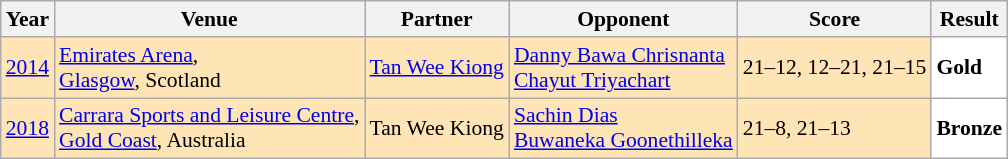<table class="sortable wikitable" style="font-size: 90%;">
<tr>
<th>Year</th>
<th>Venue</th>
<th>Partner</th>
<th>Opponent</th>
<th>Score</th>
<th>Result</th>
</tr>
<tr style="background:#FFE4B5">
<td align="center"><a href='#'>2014</a></td>
<td align="left"><a href='#'>Emirates Arena</a>,<br><a href='#'>Glasgow</a>, Scotland</td>
<td align="left"> <a href='#'>Tan Wee Kiong</a></td>
<td align="left"> <a href='#'>Danny Bawa Chrisnanta</a> <br>  <a href='#'>Chayut Triyachart</a></td>
<td align="left">21–12, 12–21, 21–15</td>
<td style="text-align:left; background:white"> <strong>Gold</strong></td>
</tr>
<tr style="background:#FFE4B5">
<td align="center"><a href='#'>2018</a></td>
<td align="left"><a href='#'>Carrara Sports and Leisure Centre</a>,<br><a href='#'>Gold Coast</a>, Australia</td>
<td align="left"> Tan Wee Kiong</td>
<td align="left"> <a href='#'>Sachin Dias</a> <br>  <a href='#'>Buwaneka Goonethilleka</a></td>
<td align="left">21–8, 21–13</td>
<td style="text-align:left; background:white"> <strong>Bronze</strong></td>
</tr>
</table>
